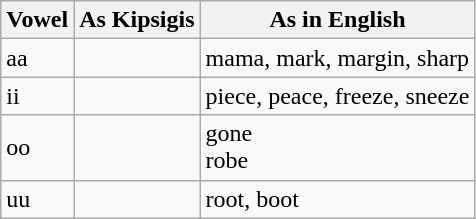<table class="wikitable">
<tr>
<th>Vowel</th>
<th>As Kipsigis</th>
<th>As in English</th>
</tr>
<tr>
<td>aa</td>
<td></td>
<td>mama, mark, margin, sharp</td>
</tr>
<tr>
<td>ii</td>
<td></td>
<td>piece, peace, freeze, sneeze</td>
</tr>
<tr>
<td>oo</td>
<td><br></td>
<td>gone<br>robe</td>
</tr>
<tr>
<td>uu</td>
<td></td>
<td>root, boot</td>
</tr>
</table>
